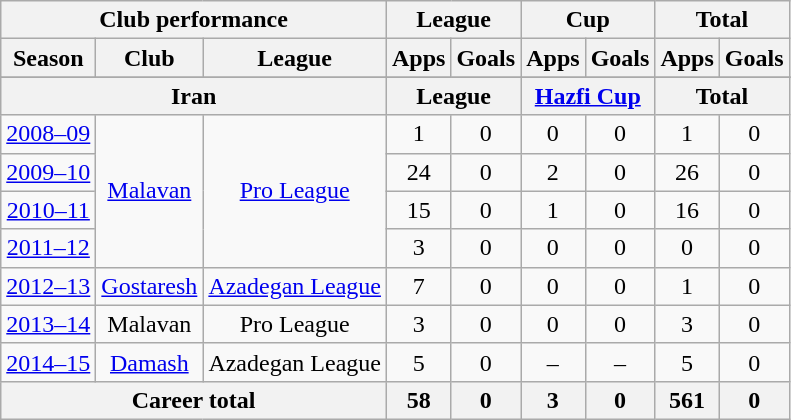<table class="wikitable" style="text-align:center">
<tr>
<th colspan=3>Club performance</th>
<th colspan=2>League</th>
<th colspan=2>Cup</th>
<th colspan=2>Total</th>
</tr>
<tr>
<th>Season</th>
<th>Club</th>
<th>League</th>
<th>Apps</th>
<th>Goals</th>
<th>Apps</th>
<th>Goals</th>
<th>Apps</th>
<th>Goals</th>
</tr>
<tr>
</tr>
<tr>
<th colspan=3>Iran</th>
<th colspan=2>League</th>
<th colspan=2><a href='#'>Hazfi Cup</a></th>
<th colspan=2>Total</th>
</tr>
<tr>
<td><a href='#'>2008–09</a></td>
<td rowspan="4"><a href='#'>Malavan</a></td>
<td rowspan="4"><a href='#'>Pro League</a></td>
<td>1</td>
<td>0</td>
<td>0</td>
<td>0</td>
<td>1</td>
<td>0</td>
</tr>
<tr>
<td><a href='#'>2009–10</a></td>
<td>24</td>
<td>0</td>
<td>2</td>
<td>0</td>
<td>26</td>
<td>0</td>
</tr>
<tr>
<td><a href='#'>2010–11</a></td>
<td>15</td>
<td>0</td>
<td>1</td>
<td>0</td>
<td>16</td>
<td>0</td>
</tr>
<tr>
<td><a href='#'>2011–12</a></td>
<td>3</td>
<td>0</td>
<td>0</td>
<td>0</td>
<td>0</td>
<td>0</td>
</tr>
<tr>
<td><a href='#'>2012–13</a></td>
<td><a href='#'>Gostaresh</a></td>
<td><a href='#'>Azadegan League</a></td>
<td>7</td>
<td>0</td>
<td>0</td>
<td>0</td>
<td>1</td>
<td>0</td>
</tr>
<tr>
<td><a href='#'>2013–14</a></td>
<td>Malavan</td>
<td>Pro League</td>
<td>3</td>
<td>0</td>
<td>0</td>
<td>0</td>
<td>3</td>
<td>0</td>
</tr>
<tr>
<td><a href='#'>2014–15</a></td>
<td><a href='#'>Damash</a></td>
<td>Azadegan League</td>
<td>5</td>
<td>0</td>
<td>–</td>
<td>–</td>
<td>5</td>
<td>0</td>
</tr>
<tr>
<th colspan=3>Career total</th>
<th>58</th>
<th>0</th>
<th>3</th>
<th>0</th>
<th>561</th>
<th>0</th>
</tr>
</table>
